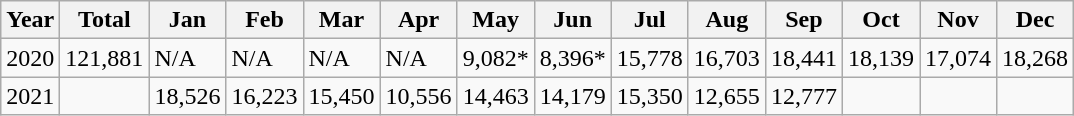<table class="wikitable">
<tr>
<th>Year</th>
<th>Total</th>
<th>Jan</th>
<th>Feb</th>
<th>Mar</th>
<th>Apr</th>
<th>May</th>
<th>Jun</th>
<th>Jul</th>
<th>Aug</th>
<th>Sep</th>
<th>Oct</th>
<th>Nov</th>
<th>Dec</th>
</tr>
<tr>
<td>2020</td>
<td>121,881</td>
<td>N/A</td>
<td>N/A</td>
<td>N/A</td>
<td>N/A</td>
<td>9,082*</td>
<td>8,396*</td>
<td>15,778</td>
<td>16,703</td>
<td>18,441</td>
<td>18,139</td>
<td>17,074</td>
<td>18,268</td>
</tr>
<tr>
<td>2021</td>
<td></td>
<td>18,526</td>
<td>16,223</td>
<td>15,450</td>
<td>10,556</td>
<td>14,463</td>
<td>14,179</td>
<td>15,350</td>
<td>12,655</td>
<td>12,777</td>
<td></td>
<td></td>
<td></td>
</tr>
</table>
